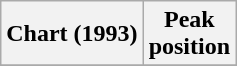<table class="wikitable sortable plainrowheaders" style="text-align:center">
<tr>
<th>Chart (1993)</th>
<th>Peak<br>position</th>
</tr>
<tr>
</tr>
</table>
